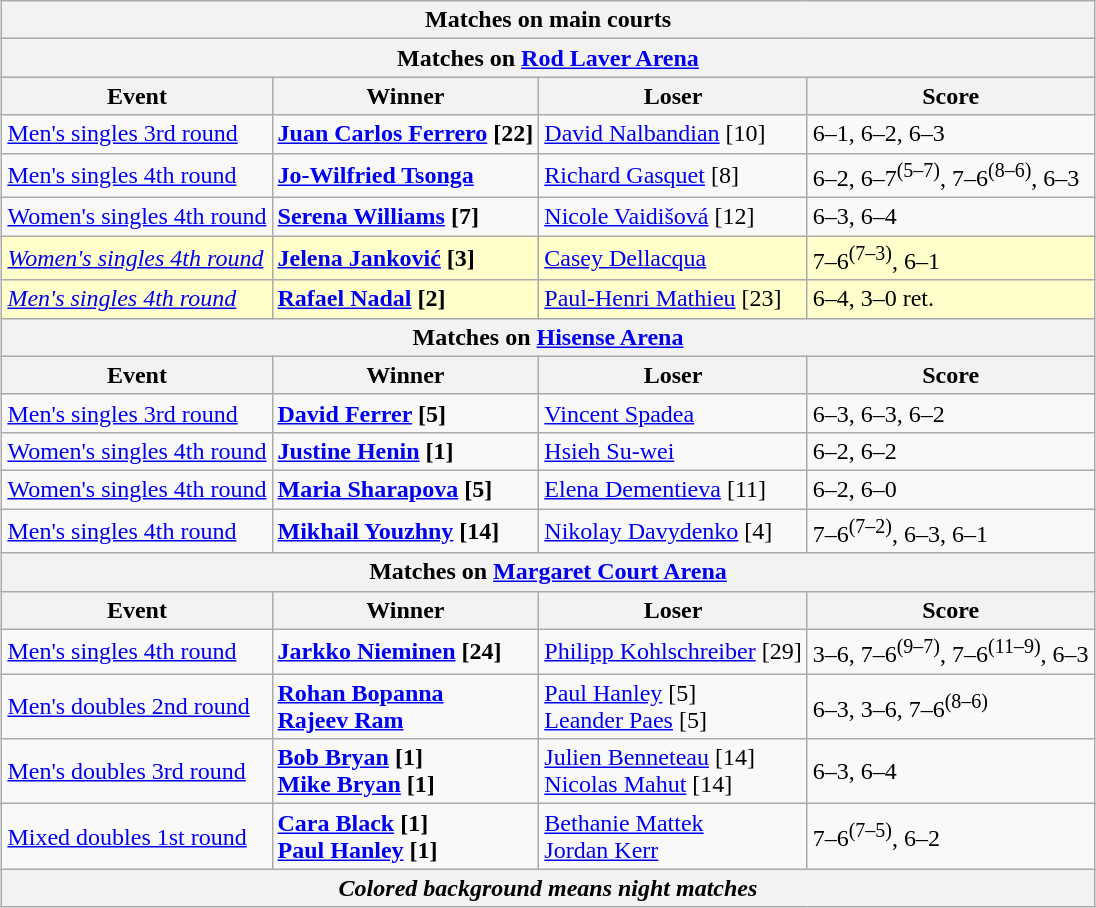<table class="wikitable collapsible uncollapsed" style="margin:auto;">
<tr>
<th colspan=4 style="white-space:nowrap;">Matches on main courts</th>
</tr>
<tr>
<th colspan=4>Matches on <a href='#'>Rod Laver Arena</a></th>
</tr>
<tr>
<th>Event</th>
<th>Winner</th>
<th>Loser</th>
<th>Score</th>
</tr>
<tr>
<td><a href='#'>Men's singles 3rd round</a></td>
<td> <strong><a href='#'>Juan Carlos Ferrero</a> [22]</strong></td>
<td> <a href='#'>David Nalbandian</a> [10]</td>
<td>6–1, 6–2, 6–3</td>
</tr>
<tr>
<td><a href='#'>Men's singles 4th round</a></td>
<td> <strong><a href='#'>Jo-Wilfried Tsonga</a></strong></td>
<td> <a href='#'>Richard Gasquet</a> [8]</td>
<td>6–2, 6–7<sup>(5–7)</sup>, 7–6<sup>(8–6)</sup>, 6–3</td>
</tr>
<tr>
<td><a href='#'>Women's singles 4th round</a></td>
<td> <strong><a href='#'>Serena Williams</a> [7]</strong></td>
<td> <a href='#'>Nicole Vaidišová</a> [12]</td>
<td>6–3, 6–4</td>
</tr>
<tr bgcolor="#FFFFCC">
<td><em><a href='#'>Women's singles 4th round</a></em></td>
<td> <strong><a href='#'>Jelena Janković</a> [3]</strong></td>
<td> <a href='#'>Casey Dellacqua</a></td>
<td>7–6<sup>(7–3)</sup>, 6–1</td>
</tr>
<tr bgcolor="#FFFFCC">
<td><em><a href='#'>Men's singles 4th round</a></em></td>
<td> <strong><a href='#'>Rafael Nadal</a> [2]</strong></td>
<td> <a href='#'>Paul-Henri Mathieu</a> [23]</td>
<td>6–4, 3–0 ret.</td>
</tr>
<tr>
<th colspan=4>Matches on <a href='#'>Hisense Arena</a></th>
</tr>
<tr>
<th>Event</th>
<th>Winner</th>
<th>Loser</th>
<th>Score</th>
</tr>
<tr>
<td><a href='#'>Men's singles 3rd round</a></td>
<td> <strong><a href='#'>David Ferrer</a> [5]</strong></td>
<td> <a href='#'>Vincent Spadea</a></td>
<td>6–3, 6–3, 6–2</td>
</tr>
<tr>
<td><a href='#'>Women's singles 4th round</a></td>
<td> <strong><a href='#'>Justine Henin</a> [1]</strong></td>
<td> <a href='#'>Hsieh Su-wei</a></td>
<td>6–2, 6–2</td>
</tr>
<tr>
<td><a href='#'>Women's singles 4th round</a></td>
<td> <strong><a href='#'>Maria Sharapova</a> [5]</strong></td>
<td> <a href='#'>Elena Dementieva</a> [11]</td>
<td>6–2, 6–0</td>
</tr>
<tr>
<td><a href='#'>Men's singles 4th round</a></td>
<td> <strong><a href='#'>Mikhail Youzhny</a> [14]</strong></td>
<td> <a href='#'>Nikolay Davydenko</a> [4]</td>
<td>7–6<sup>(7–2)</sup>, 6–3, 6–1</td>
</tr>
<tr>
<th colspan=4>Matches on <a href='#'>Margaret Court Arena</a></th>
</tr>
<tr>
<th>Event</th>
<th>Winner</th>
<th>Loser</th>
<th>Score</th>
</tr>
<tr>
<td><a href='#'>Men's singles 4th round</a></td>
<td> <strong><a href='#'>Jarkko Nieminen</a> [24]</strong></td>
<td> <a href='#'>Philipp Kohlschreiber</a> [29]</td>
<td>3–6, 7–6<sup>(9–7)</sup>, 7–6<sup>(11–9)</sup>, 6–3</td>
</tr>
<tr>
<td><a href='#'>Men's doubles 2nd round</a></td>
<td><strong> <a href='#'>Rohan Bopanna</a> <br>  <a href='#'>Rajeev Ram</a></strong></td>
<td> <a href='#'>Paul Hanley</a> [5] <br>  <a href='#'>Leander Paes</a> [5]</td>
<td>6–3, 3–6, 7–6<sup>(8–6)</sup></td>
</tr>
<tr>
<td><a href='#'>Men's doubles 3rd round</a></td>
<td><strong> <a href='#'>Bob Bryan</a> [1] <br>  <a href='#'>Mike Bryan</a> [1]</strong></td>
<td> <a href='#'>Julien Benneteau</a> [14] <br>  <a href='#'>Nicolas Mahut</a> [14]</td>
<td>6–3, 6–4</td>
</tr>
<tr>
<td><a href='#'>Mixed doubles 1st round</a></td>
<td> <strong><a href='#'>Cara Black</a> [1] <br>  <a href='#'>Paul Hanley</a> [1]</strong></td>
<td> <a href='#'>Bethanie Mattek</a> <br>  <a href='#'>Jordan Kerr</a></td>
<td>7–6<sup>(7–5)</sup>, 6–2</td>
</tr>
<tr>
<th colspan=4><em>Colored background means night matches</em></th>
</tr>
</table>
